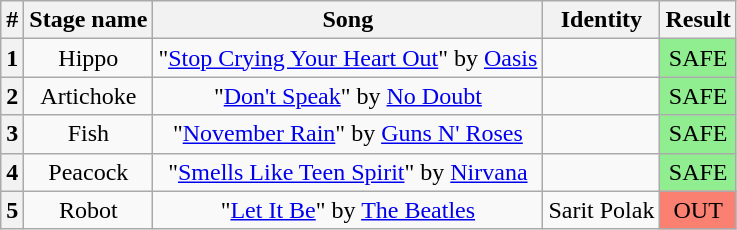<table class="wikitable plainrowheaders" style="text-align: center;">
<tr>
<th>#</th>
<th>Stage name</th>
<th>Song</th>
<th>Identity</th>
<th>Result</th>
</tr>
<tr>
<th>1</th>
<td>Hippo</td>
<td>"<a href='#'>Stop Crying Your Heart Out</a>" by <a href='#'>Oasis</a></td>
<td></td>
<td bgcolor="lightgreen">SAFE</td>
</tr>
<tr>
<th>2</th>
<td>Artichoke</td>
<td>"<a href='#'>Don't Speak</a>" by <a href='#'>No Doubt</a></td>
<td></td>
<td bgcolor="lightgreen">SAFE</td>
</tr>
<tr>
<th>3</th>
<td>Fish</td>
<td>"<a href='#'>November Rain</a>" by <a href='#'>Guns N' Roses</a></td>
<td></td>
<td bgcolor="lightgreen">SAFE</td>
</tr>
<tr>
<th>4</th>
<td>Peacock</td>
<td>"<a href='#'>Smells Like Teen Spirit</a>" by <a href='#'>Nirvana</a></td>
<td></td>
<td bgcolor="lightgreen">SAFE</td>
</tr>
<tr>
<th>5</th>
<td>Robot</td>
<td>"<a href='#'>Let It Be</a>" by <a href='#'>The Beatles</a></td>
<td>Sarit Polak</td>
<td bgcolor="salmon">OUT</td>
</tr>
</table>
